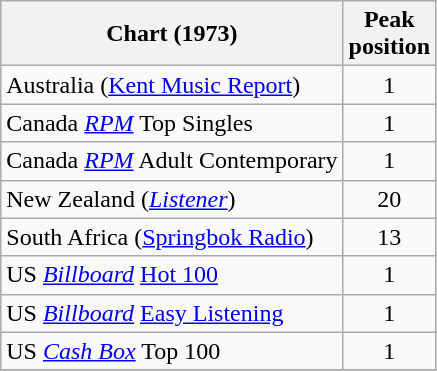<table class="wikitable sortable">
<tr>
<th>Chart (1973)</th>
<th>Peak<br>position</th>
</tr>
<tr>
<td>Australia (<a href='#'>Kent Music Report</a>)</td>
<td style="text-align:center;">1</td>
</tr>
<tr>
<td>Canada <em><a href='#'>RPM</a></em> Top Singles</td>
<td style="text-align:center;">1</td>
</tr>
<tr>
<td>Canada <em><a href='#'>RPM</a></em> Adult Contemporary</td>
<td style="text-align:center;">1</td>
</tr>
<tr>
<td>New Zealand (<em><a href='#'>Listener</a></em>)</td>
<td style="text-align:center;">20</td>
</tr>
<tr>
<td>South Africa (<a href='#'>Springbok Radio</a>)</td>
<td style="text-align:center;">13</td>
</tr>
<tr>
<td>US <em><a href='#'>Billboard</a></em> <a href='#'>Hot 100</a></td>
<td style="text-align:center;">1</td>
</tr>
<tr>
<td>US <em><a href='#'>Billboard</a></em> <a href='#'>Easy Listening</a></td>
<td style="text-align:center;">1</td>
</tr>
<tr>
<td>US <a href='#'><em>Cash Box</em></a> Top 100</td>
<td align="center">1</td>
</tr>
<tr>
</tr>
</table>
